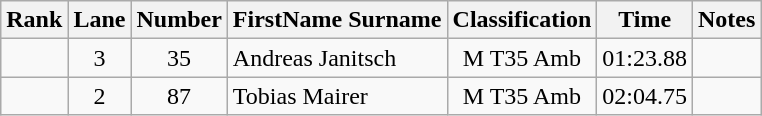<table class="wikitable sortable" style="text-align:center">
<tr>
<th>Rank</th>
<th>Lane</th>
<th>Number</th>
<th>FirstName Surname</th>
<th>Classification</th>
<th>Time</th>
<th>Notes</th>
</tr>
<tr>
<td></td>
<td>3</td>
<td>35</td>
<td style="text-align:left"> Andreas Janitsch</td>
<td>M T35 Amb</td>
<td>01:23.88</td>
<td></td>
</tr>
<tr>
<td></td>
<td>2</td>
<td>87</td>
<td style="text-align:left"> Tobias Mairer</td>
<td>M T35 Amb</td>
<td>02:04.75</td>
<td></td>
</tr>
</table>
